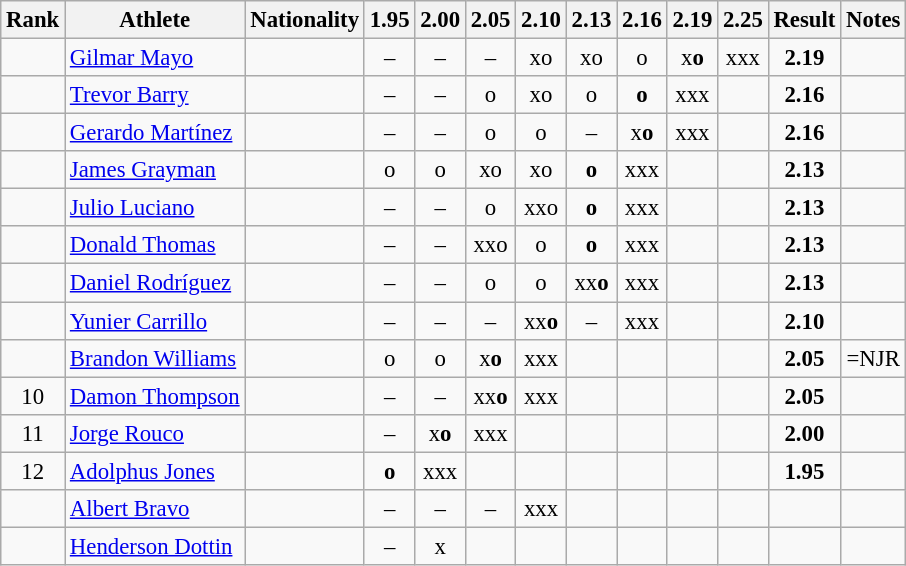<table class="wikitable sortable" style="text-align:center;font-size:95%">
<tr>
<th>Rank</th>
<th>Athlete</th>
<th>Nationality</th>
<th>1.95</th>
<th>2.00</th>
<th>2.05</th>
<th>2.10</th>
<th>2.13</th>
<th>2.16</th>
<th>2.19</th>
<th>2.25</th>
<th>Result</th>
<th>Notes</th>
</tr>
<tr>
<td></td>
<td align="left"><a href='#'>Gilmar Mayo</a></td>
<td align=left></td>
<td>–</td>
<td>–</td>
<td>–</td>
<td>xo</td>
<td>xo</td>
<td>o</td>
<td>x<strong>o</strong></td>
<td>xxx</td>
<td><strong>2.19</strong></td>
<td></td>
</tr>
<tr>
<td></td>
<td align="left"><a href='#'>Trevor Barry</a></td>
<td align=left></td>
<td>–</td>
<td>–</td>
<td>o</td>
<td>xo</td>
<td>o</td>
<td><strong>o</strong></td>
<td>xxx</td>
<td></td>
<td><strong>2.16</strong></td>
<td></td>
</tr>
<tr>
<td></td>
<td align="left"><a href='#'>Gerardo Martínez</a></td>
<td align=left></td>
<td>–</td>
<td>–</td>
<td>o</td>
<td>o</td>
<td>–</td>
<td>x<strong>o</strong></td>
<td>xxx</td>
<td></td>
<td><strong>2.16</strong></td>
<td></td>
</tr>
<tr>
<td></td>
<td align="left"><a href='#'>James Grayman</a></td>
<td align=left></td>
<td>o</td>
<td>o</td>
<td>xo</td>
<td>xo</td>
<td><strong>o</strong></td>
<td>xxx</td>
<td></td>
<td></td>
<td><strong>2.13</strong></td>
<td></td>
</tr>
<tr>
<td></td>
<td align="left"><a href='#'>Julio Luciano</a></td>
<td align=left></td>
<td>–</td>
<td>–</td>
<td>o</td>
<td>xxo</td>
<td><strong>o</strong></td>
<td>xxx</td>
<td></td>
<td></td>
<td><strong>2.13</strong></td>
<td></td>
</tr>
<tr>
<td></td>
<td align="left"><a href='#'>Donald Thomas</a></td>
<td align=left></td>
<td>–</td>
<td>–</td>
<td>xxo</td>
<td>o</td>
<td><strong>o</strong></td>
<td>xxx</td>
<td></td>
<td></td>
<td><strong>2.13</strong></td>
<td></td>
</tr>
<tr>
<td></td>
<td align="left"><a href='#'>Daniel Rodríguez</a></td>
<td align=left></td>
<td>–</td>
<td>–</td>
<td>o</td>
<td>o</td>
<td>xx<strong>o</strong></td>
<td>xxx</td>
<td></td>
<td></td>
<td><strong>2.13</strong></td>
<td></td>
</tr>
<tr>
<td></td>
<td align="left"><a href='#'>Yunier Carrillo</a></td>
<td align=left></td>
<td>–</td>
<td>–</td>
<td>–</td>
<td>xx<strong>o</strong></td>
<td>–</td>
<td>xxx</td>
<td></td>
<td></td>
<td><strong>2.10</strong></td>
<td></td>
</tr>
<tr>
<td></td>
<td align="left"><a href='#'>Brandon Williams</a></td>
<td align=left></td>
<td>o</td>
<td>o</td>
<td>x<strong>o</strong></td>
<td>xxx</td>
<td></td>
<td></td>
<td></td>
<td></td>
<td><strong>2.05</strong></td>
<td>=NJR</td>
</tr>
<tr>
<td>10</td>
<td align="left"><a href='#'>Damon Thompson</a></td>
<td align=left></td>
<td>–</td>
<td>–</td>
<td>xx<strong>o</strong></td>
<td>xxx</td>
<td></td>
<td></td>
<td></td>
<td></td>
<td><strong>2.05</strong></td>
<td></td>
</tr>
<tr>
<td>11</td>
<td align="left"><a href='#'>Jorge Rouco</a></td>
<td align=left></td>
<td>–</td>
<td>x<strong>o</strong></td>
<td>xxx</td>
<td></td>
<td></td>
<td></td>
<td></td>
<td></td>
<td><strong>2.00</strong></td>
<td></td>
</tr>
<tr>
<td>12</td>
<td align="left"><a href='#'>Adolphus Jones</a></td>
<td align=left></td>
<td><strong>o</strong></td>
<td>xxx</td>
<td></td>
<td></td>
<td></td>
<td></td>
<td></td>
<td></td>
<td><strong>1.95</strong></td>
<td></td>
</tr>
<tr>
<td></td>
<td align="left"><a href='#'>Albert Bravo</a></td>
<td align=left></td>
<td>–</td>
<td>–</td>
<td>–</td>
<td>xxx</td>
<td></td>
<td></td>
<td></td>
<td></td>
<td><strong></strong></td>
<td></td>
</tr>
<tr>
<td></td>
<td align="left"><a href='#'>Henderson Dottin</a></td>
<td align=left></td>
<td>–</td>
<td>x</td>
<td></td>
<td></td>
<td></td>
<td></td>
<td></td>
<td></td>
<td><strong></strong></td>
<td></td>
</tr>
</table>
